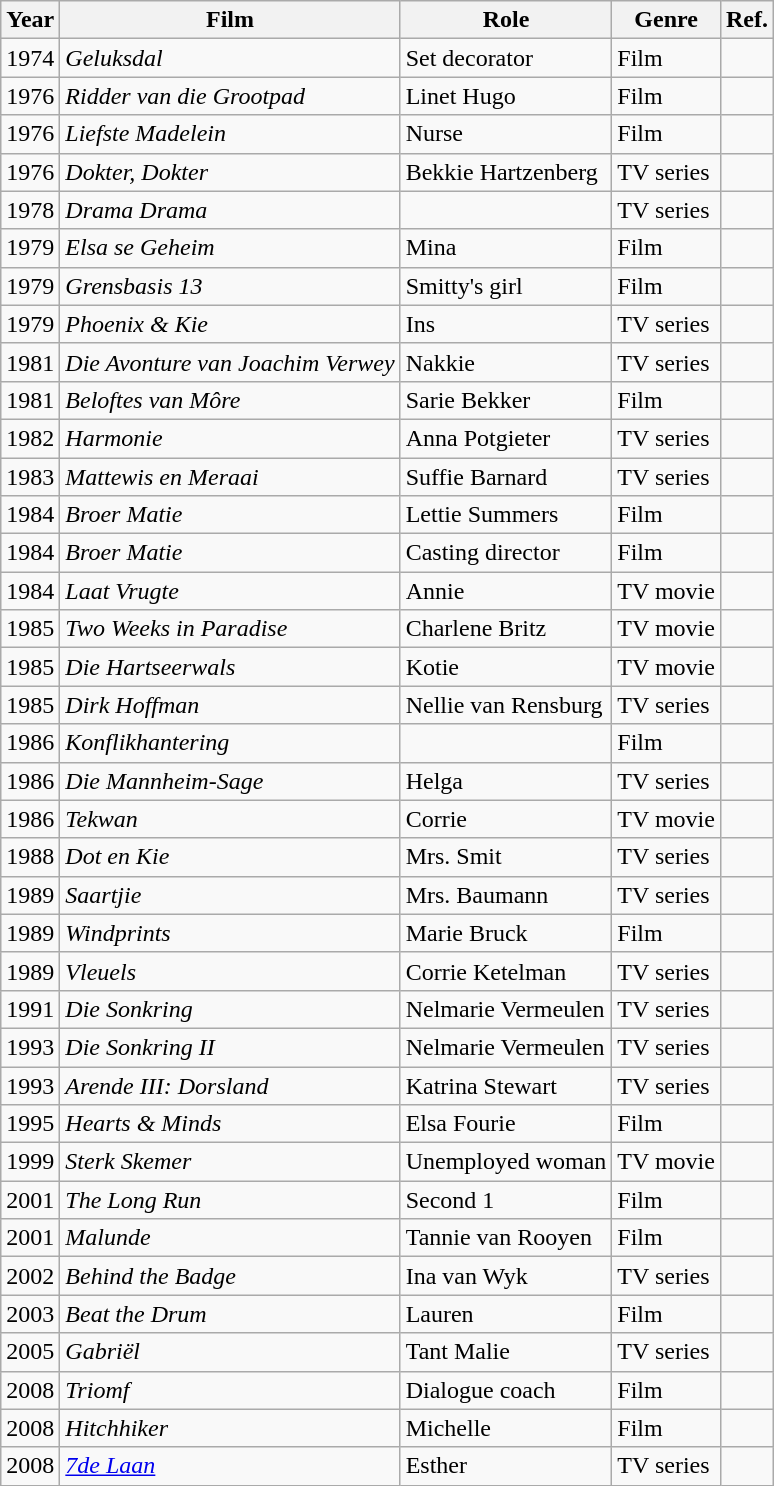<table class="wikitable">
<tr>
<th>Year</th>
<th>Film</th>
<th>Role</th>
<th>Genre</th>
<th>Ref.</th>
</tr>
<tr>
<td>1974</td>
<td><em>Geluksdal</em></td>
<td>Set decorator</td>
<td>Film</td>
<td></td>
</tr>
<tr>
<td>1976</td>
<td><em>Ridder van die Grootpad</em></td>
<td>Linet Hugo</td>
<td>Film</td>
<td></td>
</tr>
<tr>
<td>1976</td>
<td><em>Liefste Madelein</em></td>
<td>Nurse</td>
<td>Film</td>
<td></td>
</tr>
<tr>
<td>1976</td>
<td><em>Dokter, Dokter</em></td>
<td>Bekkie Hartzenberg</td>
<td>TV series</td>
<td></td>
</tr>
<tr>
<td>1978</td>
<td><em>Drama Drama</em></td>
<td></td>
<td>TV series</td>
<td></td>
</tr>
<tr>
<td>1979</td>
<td><em>Elsa se Geheim</em></td>
<td>Mina</td>
<td>Film</td>
<td></td>
</tr>
<tr>
<td>1979</td>
<td><em>Grensbasis 13</em></td>
<td>Smitty's girl</td>
<td>Film</td>
<td></td>
</tr>
<tr>
<td>1979</td>
<td><em>Phoenix & Kie</em></td>
<td>Ins</td>
<td>TV series</td>
<td></td>
</tr>
<tr>
<td>1981</td>
<td><em>Die Avonture van Joachim Verwey</em></td>
<td>Nakkie</td>
<td>TV series</td>
<td></td>
</tr>
<tr>
<td>1981</td>
<td><em>Beloftes van Môre</em></td>
<td>Sarie Bekker</td>
<td>Film</td>
<td></td>
</tr>
<tr>
<td>1982</td>
<td><em>Harmonie</em></td>
<td>Anna Potgieter</td>
<td>TV series</td>
<td></td>
</tr>
<tr>
<td>1983</td>
<td><em>Mattewis en Meraai</em></td>
<td>Suffie Barnard</td>
<td>TV series</td>
<td></td>
</tr>
<tr>
<td>1984</td>
<td><em>Broer Matie</em></td>
<td>Lettie Summers</td>
<td>Film</td>
<td></td>
</tr>
<tr>
<td>1984</td>
<td><em>Broer Matie</em></td>
<td>Casting director</td>
<td>Film</td>
<td></td>
</tr>
<tr>
<td>1984</td>
<td><em>Laat Vrugte</em></td>
<td>Annie</td>
<td>TV movie</td>
<td></td>
</tr>
<tr>
<td>1985</td>
<td><em>Two Weeks in Paradise</em></td>
<td>Charlene Britz</td>
<td>TV movie</td>
<td></td>
</tr>
<tr>
<td>1985</td>
<td><em>Die Hartseerwals</em></td>
<td>Kotie</td>
<td>TV movie</td>
<td></td>
</tr>
<tr>
<td>1985</td>
<td><em>Dirk Hoffman</em></td>
<td>Nellie van Rensburg</td>
<td>TV series</td>
<td></td>
</tr>
<tr>
<td>1986</td>
<td><em>Konflikhantering</em></td>
<td></td>
<td>Film</td>
<td></td>
</tr>
<tr>
<td>1986</td>
<td><em>Die Mannheim-Sage</em></td>
<td>Helga</td>
<td>TV series</td>
<td></td>
</tr>
<tr>
<td>1986</td>
<td><em>Tekwan</em></td>
<td>Corrie</td>
<td>TV movie</td>
<td></td>
</tr>
<tr>
<td>1988</td>
<td><em>Dot en Kie</em></td>
<td>Mrs. Smit</td>
<td>TV series</td>
<td></td>
</tr>
<tr>
<td>1989</td>
<td><em>Saartjie</em></td>
<td>Mrs. Baumann</td>
<td>TV series</td>
<td></td>
</tr>
<tr>
<td>1989</td>
<td><em>Windprints</em></td>
<td>Marie Bruck</td>
<td>Film</td>
<td></td>
</tr>
<tr>
<td>1989</td>
<td><em>Vleuels</em></td>
<td>Corrie Ketelman</td>
<td>TV series</td>
<td></td>
</tr>
<tr>
<td>1991</td>
<td><em>Die Sonkring</em></td>
<td>Nelmarie Vermeulen</td>
<td>TV series</td>
<td></td>
</tr>
<tr>
<td>1993</td>
<td><em>Die Sonkring II</em></td>
<td>Nelmarie Vermeulen</td>
<td>TV series</td>
<td></td>
</tr>
<tr>
<td>1993</td>
<td><em>Arende III: Dorsland</em></td>
<td>Katrina Stewart</td>
<td>TV series</td>
<td></td>
</tr>
<tr>
<td>1995</td>
<td><em>Hearts & Minds</em></td>
<td>Elsa Fourie</td>
<td>Film</td>
<td></td>
</tr>
<tr>
<td>1999</td>
<td><em>Sterk Skemer</em></td>
<td>Unemployed woman</td>
<td>TV movie</td>
<td></td>
</tr>
<tr>
<td>2001</td>
<td><em>The Long Run</em></td>
<td>Second 1</td>
<td>Film</td>
<td></td>
</tr>
<tr>
<td>2001</td>
<td><em>Malunde</em></td>
<td>Tannie van Rooyen</td>
<td>Film</td>
<td></td>
</tr>
<tr>
<td>2002</td>
<td><em>Behind the Badge</em></td>
<td>Ina van Wyk</td>
<td>TV series</td>
<td></td>
</tr>
<tr>
<td>2003</td>
<td><em>Beat the Drum</em></td>
<td>Lauren</td>
<td>Film</td>
<td></td>
</tr>
<tr>
<td>2005</td>
<td><em>Gabriël</em></td>
<td>Tant Malie</td>
<td>TV series</td>
<td></td>
</tr>
<tr>
<td>2008</td>
<td><em>Triomf</em></td>
<td>Dialogue coach</td>
<td>Film</td>
<td></td>
</tr>
<tr>
<td>2008</td>
<td><em>Hitchhiker</em></td>
<td>Michelle</td>
<td>Film</td>
<td></td>
</tr>
<tr>
<td>2008</td>
<td><em><a href='#'>7de Laan</a></em></td>
<td>Esther</td>
<td>TV series</td>
<td></td>
</tr>
</table>
